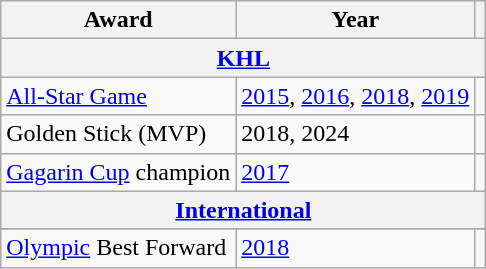<table class="wikitable">
<tr>
<th>Award</th>
<th>Year</th>
<th></th>
</tr>
<tr>
<th colspan="3"><a href='#'>KHL</a></th>
</tr>
<tr>
<td><a href='#'>All-Star Game</a></td>
<td><a href='#'>2015</a>, <a href='#'>2016</a>, <a href='#'>2018</a>, <a href='#'>2019</a></td>
<td></td>
</tr>
<tr>
<td>Golden Stick (MVP)</td>
<td>2018, 2024</td>
<td></td>
</tr>
<tr>
<td><a href='#'>Gagarin Cup</a> champion</td>
<td><a href='#'>2017</a></td>
<td></td>
</tr>
<tr>
<th colspan="3"><a href='#'>International</a></th>
</tr>
<tr>
</tr>
<tr>
<td><a href='#'>Olympic</a> Best Forward</td>
<td><a href='#'>2018</a></td>
<td></td>
</tr>
</table>
